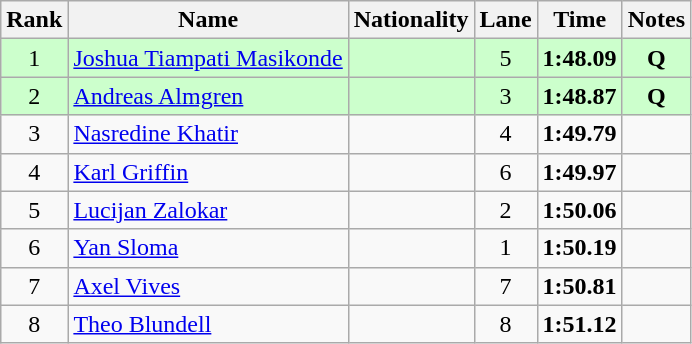<table class="wikitable sortable" style="text-align:center">
<tr>
<th>Rank</th>
<th>Name</th>
<th>Nationality</th>
<th>Lane</th>
<th>Time</th>
<th>Notes</th>
</tr>
<tr bgcolor=ccffcc>
<td>1</td>
<td align=left><a href='#'>Joshua Tiampati Masikonde</a></td>
<td align=left></td>
<td>5</td>
<td><strong>1:48.09</strong></td>
<td><strong>Q</strong></td>
</tr>
<tr bgcolor=ccffcc>
<td>2</td>
<td align=left><a href='#'>Andreas Almgren</a></td>
<td align=left></td>
<td>3</td>
<td><strong>1:48.87</strong></td>
<td><strong>Q</strong></td>
</tr>
<tr>
<td>3</td>
<td align=left><a href='#'>Nasredine Khatir</a></td>
<td align=left></td>
<td>4</td>
<td><strong>1:49.79</strong></td>
<td></td>
</tr>
<tr>
<td>4</td>
<td align=left><a href='#'>Karl Griffin</a></td>
<td align=left></td>
<td>6</td>
<td><strong>1:49.97</strong></td>
<td></td>
</tr>
<tr>
<td>5</td>
<td align=left><a href='#'>Lucijan Zalokar</a></td>
<td align=left></td>
<td>2</td>
<td><strong>1:50.06</strong></td>
<td></td>
</tr>
<tr>
<td>6</td>
<td align=left><a href='#'>Yan Sloma</a></td>
<td align=left></td>
<td>1</td>
<td><strong>1:50.19</strong></td>
<td></td>
</tr>
<tr>
<td>7</td>
<td align=left><a href='#'>Axel Vives</a></td>
<td align=left></td>
<td>7</td>
<td><strong>1:50.81</strong></td>
<td></td>
</tr>
<tr>
<td>8</td>
<td align=left><a href='#'>Theo Blundell</a></td>
<td align=left></td>
<td>8</td>
<td><strong>1:51.12</strong></td>
<td></td>
</tr>
</table>
